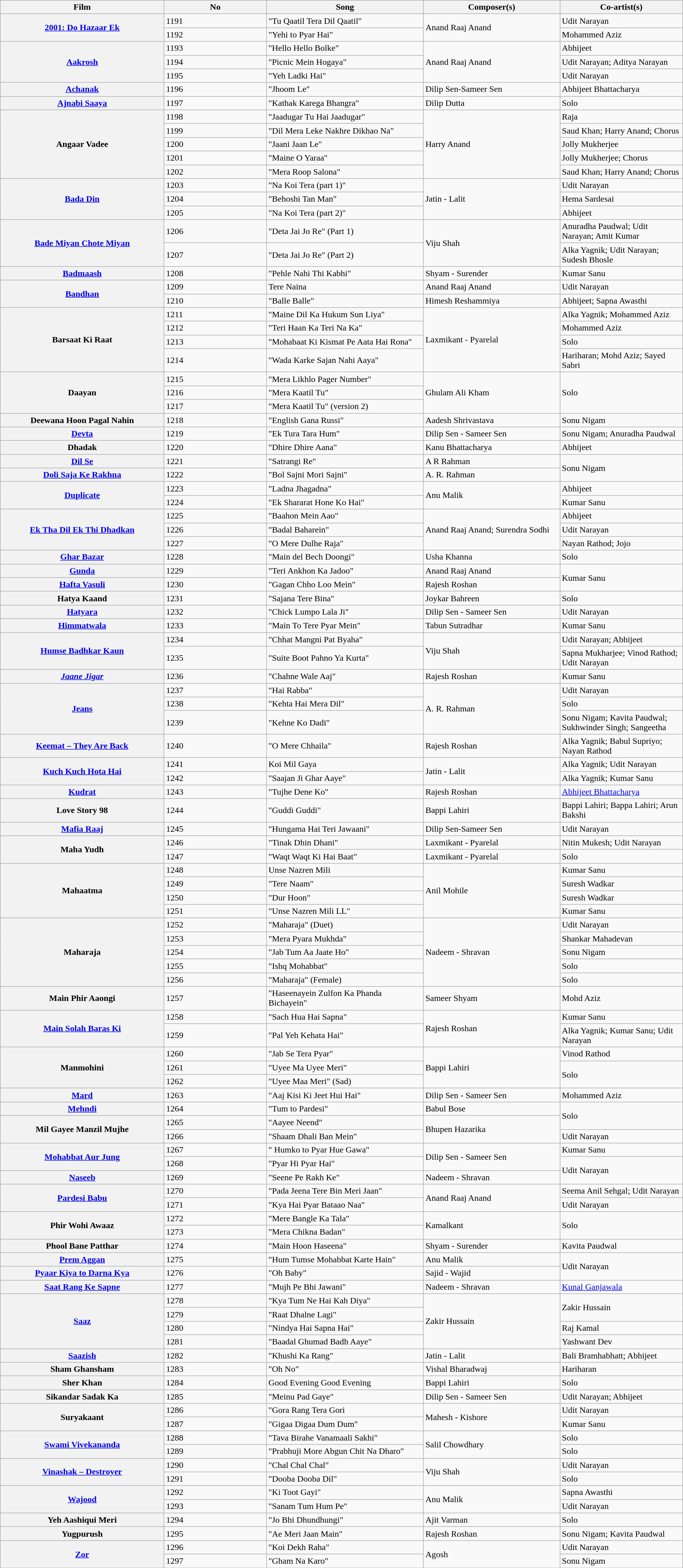<table class="wikitable plainrowheaders" style="width:100%; textcolor:#000">
<tr>
<th scope="col" style="width:24%;">Film</th>
<th>No</th>
<th scope="col" style="width:23%;">Song</th>
<th scope="col" style="width:20%;">Composer(s)</th>
<th scope="col" style="width:18%;">Co-artist(s)</th>
</tr>
<tr>
<th rowspan="2"><a href='#'>2001: Do Hazaar Ek</a></th>
<td>1191</td>
<td>"Tu Qaatil Tera Dil Qaatil"</td>
<td rowspan="2">Anand Raaj Anand</td>
<td>Udit Narayan</td>
</tr>
<tr>
<td>1192</td>
<td>"Yehi to Pyar Hai"</td>
<td>Mohammed Aziz</td>
</tr>
<tr>
<th rowspan="3"><a href='#'>Aakrosh</a></th>
<td>1193</td>
<td>"Hello Hello Bolke"</td>
<td rowspan="3">Anand Raaj Anand</td>
<td>Abhijeet</td>
</tr>
<tr>
<td>1194</td>
<td>"Picnic Mein Hogaya"</td>
<td>Udit Narayan; Aditya Narayan</td>
</tr>
<tr>
<td>1195</td>
<td>"Yeh Ladki Hai"</td>
<td>Udit Narayan</td>
</tr>
<tr>
<th><a href='#'>Achanak</a></th>
<td>1196</td>
<td>"Jhoom Le"</td>
<td>Dilip Sen-Sameer Sen</td>
<td>Abhijeet Bhattacharya</td>
</tr>
<tr>
<th><a href='#'>Ajnabi Saaya</a></th>
<td>1197</td>
<td>"Kathak Karega Bhangra"</td>
<td>Dilip Dutta</td>
<td>Solo</td>
</tr>
<tr>
<th rowspan="5">Angaar Vadee</th>
<td>1198</td>
<td>"Jaadugar Tu Hai Jaadugar"</td>
<td rowspan="5">Harry Anand</td>
<td>Raja</td>
</tr>
<tr>
<td>1199</td>
<td>"Dil Mera Leke Nakhre Dikhao Na"</td>
<td>Saud Khan; Harry Anand; Chorus</td>
</tr>
<tr>
<td>1200</td>
<td>"Jaani Jaan Le"</td>
<td>Jolly Mukherjee</td>
</tr>
<tr>
<td>1201</td>
<td>"Maine O Yaraa"</td>
<td>Jolly Mukherjee; Chorus</td>
</tr>
<tr>
<td>1202</td>
<td>"Mera Roop Salona"</td>
<td>Saud Khan; Harry Anand; Chorus</td>
</tr>
<tr>
<th rowspan="3"><a href='#'>Bada Din</a></th>
<td>1203</td>
<td>"Na Koi Tera (part 1)"</td>
<td rowspan="3">Jatin - Lalit</td>
<td>Udit Narayan</td>
</tr>
<tr>
<td>1204</td>
<td>"Behoshi Tan Man"</td>
<td>Hema Sardesai</td>
</tr>
<tr>
<td>1205</td>
<td>"Na Koi Tera (part 2)"</td>
<td>Abhijeet</td>
</tr>
<tr>
<th rowspan="2"><a href='#'>Bade Miyan Chote Miyan</a></th>
<td>1206</td>
<td>"Deta Jai Jo Re" (Part 1)</td>
<td rowspan="2">Viju Shah</td>
<td>Anuradha Paudwal;  Udit Narayan; Amit Kumar</td>
</tr>
<tr>
<td>1207</td>
<td>"Deta Jai Jo Re" (Part 2)</td>
<td>Alka Yagnik;  Udit Narayan; Sudesh Bhosle</td>
</tr>
<tr>
<th><a href='#'>Badmaash</a></th>
<td>1208</td>
<td>"Pehle Nahi Thi Kabhi"</td>
<td>Shyam - Surender</td>
<td>Kumar Sanu</td>
</tr>
<tr>
<th rowspan="2"><a href='#'>Bandhan</a></th>
<td>1209</td>
<td>Tere Naina</td>
<td>Anand Raaj Anand</td>
<td>Udit Narayan</td>
</tr>
<tr>
<td>1210</td>
<td>"Balle Balle"</td>
<td>Himesh Reshammiya</td>
<td>Abhijeet; Sapna Awasthi</td>
</tr>
<tr>
<th rowspan="4">Barsaat Ki Raat</th>
<td>1211</td>
<td>"Maine Dil Ka Hukum Sun Liya"</td>
<td rowspan="4">Laxmikant - Pyarelal</td>
<td>Alka Yagnik;  Mohammed Aziz</td>
</tr>
<tr>
<td>1212</td>
<td>"Teri Haan Ka Teri Na Ka"</td>
<td>Mohammed Aziz</td>
</tr>
<tr>
<td>1213</td>
<td>"Mohabaat Ki Kismat Pe Aata Hai Rona"</td>
<td>Solo</td>
</tr>
<tr>
<td>1214</td>
<td>"Wada Karke Sajan Nahi Aaya"</td>
<td>Hariharan; Mohd Aziz; Sayed Sabri</td>
</tr>
<tr>
<th rowspan="3">Daayan</th>
<td>1215</td>
<td>"Mera Likhlo Pager Number"</td>
<td rowspan="3">Ghulam Ali Kham</td>
<td rowspan="3">Solo</td>
</tr>
<tr>
<td>1216</td>
<td>"Mera Kaatil Tu"</td>
</tr>
<tr>
<td>1217</td>
<td>"Mera Kaatil Tu" (version 2)</td>
</tr>
<tr>
<th>Deewana Hoon Pagal Nahin</th>
<td>1218</td>
<td>"English Gana Russi"</td>
<td>Aadesh Shrivastava</td>
<td>Sonu Nigam</td>
</tr>
<tr>
<th><a href='#'>Devta</a></th>
<td>1219</td>
<td>"Ek Tura Tara Hum"</td>
<td>Dilip Sen - Sameer Sen</td>
<td>Sonu Nigam;  Anuradha Paudwal</td>
</tr>
<tr>
<th>Dhadak</th>
<td>1220</td>
<td>"Dhire Dhire Aana"</td>
<td>Kanu Bhattacharya</td>
<td>Abhijeet</td>
</tr>
<tr>
<th><a href='#'>Dil Se</a></th>
<td>1221</td>
<td>"Satrangi Re"</td>
<td>A R Rahman</td>
<td rowspan="2">Sonu Nigam</td>
</tr>
<tr>
<th><a href='#'>Doli Saja Ke Rakhna</a></th>
<td>1222</td>
<td>"Bol Sajni Mori Sajni"</td>
<td>A. R. Rahman</td>
</tr>
<tr>
<th rowspan="2"><a href='#'>Duplicate</a></th>
<td>1223</td>
<td>"Ladna Jhagadna"</td>
<td rowspan="2">Anu Malik</td>
<td>Abhijeet</td>
</tr>
<tr>
<td>1224</td>
<td>"Ek Shararat Hone Ko Hai"</td>
<td>Kumar Sanu</td>
</tr>
<tr>
<th rowspan="3"><a href='#'>Ek Tha Dil Ek Thi Dhadkan</a></th>
<td>1225</td>
<td>"Baahon Mein Aao"</td>
<td rowspan="3">Anand Raaj Anand; Surendra Sodhi</td>
<td>Abhijeet</td>
</tr>
<tr>
<td>1226</td>
<td>"Badal Baharein"</td>
<td>Udit Narayan</td>
</tr>
<tr>
<td>1227</td>
<td>"O Mere Dulhe Raja"</td>
<td>Nayan Rathod; Jojo</td>
</tr>
<tr>
<th><a href='#'>Ghar Bazar</a></th>
<td>1228</td>
<td>"Main del Bech Doongi"</td>
<td>Usha Khanna</td>
<td>Solo</td>
</tr>
<tr>
<th><a href='#'>Gunda</a></th>
<td>1229</td>
<td>"Teri Ankhon Ka Jadoo"</td>
<td>Anand Raaj Anand</td>
<td rowspan="2">Kumar Sanu</td>
</tr>
<tr>
<th><a href='#'>Hafta Vasuli</a></th>
<td>1230</td>
<td>"Gagan Chho Loo Mein"</td>
<td>Rajesh Roshan</td>
</tr>
<tr>
<th>Hatya Kaand</th>
<td>1231</td>
<td>"Sajana Tere Bina"</td>
<td>Joykar Bahreen</td>
<td>Solo</td>
</tr>
<tr>
<th><a href='#'>Hatyara</a></th>
<td>1232</td>
<td>"Chick Lumpo Lala Ji"</td>
<td>Dilip Sen - Sameer Sen</td>
<td>Udit Narayan</td>
</tr>
<tr>
<th><a href='#'>Himmatwala</a></th>
<td>1233</td>
<td>"Main To Tere Pyar Mein"</td>
<td>Tabun Sutradhar</td>
<td>Kumar Sanu</td>
</tr>
<tr>
<th rowspan="2"><a href='#'>Humse Badhkar Kaun</a></th>
<td>1234</td>
<td>"Chhat Mangni Pat Byaha"</td>
<td rowspan="2">Viju Shah</td>
<td>Udit Narayan; Abhijeet</td>
</tr>
<tr>
<td>1235</td>
<td>"Suite Boot Pahno Ya Kurta"</td>
<td>Sapna Mukharjee; Vinod Rathod; Udit Narayan</td>
</tr>
<tr>
<th><em><a href='#'>Jaane Jigar</a></em></th>
<td>1236</td>
<td>"Chahne Wale Aaj"</td>
<td>Rajesh Roshan</td>
<td>Kumar Sanu</td>
</tr>
<tr>
<th rowspan="3"><a href='#'>Jeans</a></th>
<td>1237</td>
<td>"Hai Rabba"</td>
<td rowspan="3">A. R. Rahman</td>
<td>Udit Narayan</td>
</tr>
<tr>
<td>1238</td>
<td>"Kehta Hai Mera Dil"</td>
<td>Solo</td>
</tr>
<tr>
<td>1239</td>
<td>"Kehne Ko Dadi"</td>
<td>Sonu Nigam; Kavita Paudwal; Sukhwinder Singh; Sangeetha</td>
</tr>
<tr>
<th><a href='#'>Keemat – They Are Back</a></th>
<td>1240</td>
<td>"O Mere Chhaila"</td>
<td>Rajesh Roshan</td>
<td>Alka Yagnik; Babul Supriyo; Nayan Rathod</td>
</tr>
<tr>
<th rowspan="2"><a href='#'>Kuch Kuch Hota Hai</a></th>
<td>1241</td>
<td>Koi Mil Gaya</td>
<td rowspan="2">Jatin - Lalit</td>
<td>Alka Yagnik;  Udit Narayan</td>
</tr>
<tr>
<td>1242</td>
<td>"Saajan Ji Ghar Aaye"</td>
<td>Alka Yagnik;  Kumar Sanu</td>
</tr>
<tr>
<th><a href='#'>Kudrat</a></th>
<td>1243</td>
<td>"Tujhe Dene Ko"</td>
<td>Rajesh Roshan</td>
<td><a href='#'>Abhijeet Bhattacharya</a></td>
</tr>
<tr>
<th>Love Story 98</th>
<td>1244</td>
<td>"Guddi Guddi"</td>
<td>Bappi Lahiri</td>
<td>Bappi Lahiri; Bappa Lahiri; Arun Bakshi</td>
</tr>
<tr>
<th><a href='#'>Mafia Raaj</a></th>
<td>1245</td>
<td>"Hungama Hai Teri Jawaani"</td>
<td>Dilip Sen-Sameer Sen</td>
<td>Udit Narayan</td>
</tr>
<tr>
<th rowspan="2">Maha Yudh</th>
<td>1246</td>
<td>"Tinak Dhin Dhani"</td>
<td>Laxmikant - Pyarelal</td>
<td>Nitin Mukesh; Udit Narayan</td>
</tr>
<tr>
<td>1247</td>
<td>"Waqt Waqt Ki Hai Baat"</td>
<td>Laxmikant - Pyarelal</td>
<td>Solo</td>
</tr>
<tr>
<th rowspan="4">Mahaatma</th>
<td>1248</td>
<td>Unse Nazren Mili</td>
<td rowspan="4">Anil Mohile</td>
<td>Kumar Sanu</td>
</tr>
<tr>
<td>1249</td>
<td>"Tere Naam"</td>
<td>Suresh Wadkar</td>
</tr>
<tr>
<td>1250</td>
<td>"Dur Hoon"</td>
<td>Suresh Wadkar</td>
</tr>
<tr>
<td>1251</td>
<td>"Unse Nazren Mili LL"</td>
<td>Kumar Sanu</td>
</tr>
<tr>
<th rowspan="5">Maharaja</th>
<td>1252</td>
<td>"Maharaja" (Duet)</td>
<td rowspan="5">Nadeem - Shravan</td>
<td>Udit Narayan</td>
</tr>
<tr>
<td>1253</td>
<td>"Mera Pyara Mukhda"</td>
<td>Shankar Mahadevan</td>
</tr>
<tr>
<td>1254</td>
<td>"Jab Tum Aa Jaate Ho"</td>
<td>Sonu Nigam</td>
</tr>
<tr>
<td>1255</td>
<td>"Ishq Mohabbat"</td>
<td>Solo</td>
</tr>
<tr>
<td>1256</td>
<td>"Maharaja" (Female)</td>
<td>Solo</td>
</tr>
<tr>
<th>Main Phir Aaongi</th>
<td>1257</td>
<td>"Haseenayein Zulfon Ka Phanda Bichayein"</td>
<td>Sameer Shyam</td>
<td>Mohd Aziz</td>
</tr>
<tr>
<th rowspan="2"><a href='#'>Main Solah Baras Ki</a></th>
<td>1258</td>
<td>"Sach Hua Hai Sapna"</td>
<td rowspan="2">Rajesh Roshan</td>
<td>Kumar Sanu</td>
</tr>
<tr>
<td>1259</td>
<td>"Pal Yeh Kehata Hai"</td>
<td>Alka Yagnik;  Kumar Sanu; Udit Narayan</td>
</tr>
<tr>
<th rowspan="3">Manmohini</th>
<td>1260</td>
<td>"Jab Se Tera Pyar"</td>
<td rowspan="3">Bappi Lahiri</td>
<td>Vinod Rathod</td>
</tr>
<tr>
<td>1261</td>
<td>"Uyee Ma Uyee Meri"</td>
<td rowspan="2">Solo</td>
</tr>
<tr>
<td>1262</td>
<td>"Uyee Maa Meri" (Sad)</td>
</tr>
<tr>
<th><a href='#'>Mard</a></th>
<td>1263</td>
<td>"Aaj Kisi Ki Jeet Hui Hai"</td>
<td>Dilip Sen - Sameer Sen</td>
<td>Mohammed Aziz</td>
</tr>
<tr>
<th><a href='#'>Mehndi</a></th>
<td>1264</td>
<td>"Tum to Pardesi"</td>
<td>Babul Bose</td>
<td rowspan="2">Solo</td>
</tr>
<tr>
<th rowspan="2">Mil Gayee Manzil Mujhe</th>
<td>1265</td>
<td>"Aayee Neend"</td>
<td rowspan="2">Bhupen Hazarika</td>
</tr>
<tr>
<td>1266</td>
<td>"Shaam Dhali Ban Mein"</td>
<td>Udit Narayan</td>
</tr>
<tr>
<th rowspan="2"><a href='#'>Mohabbat Aur Jung</a></th>
<td>1267</td>
<td>" Humko to Pyar Hue Gawa"</td>
<td rowspan="2">Dilip Sen - Sameer Sen</td>
<td>Kumar Sanu</td>
</tr>
<tr>
<td>1268</td>
<td>"Pyar Hi Pyar Hai"</td>
<td rowspan="2">Udit Narayan</td>
</tr>
<tr>
<th><a href='#'>Naseeb</a></th>
<td>1269</td>
<td>"Seene Pe Rakh Ke"</td>
<td>Nadeem - Shravan</td>
</tr>
<tr>
<th rowspan="2"><a href='#'>Pardesi Babu</a></th>
<td>1270</td>
<td>"Pada Jeena Tere Bin Meri Jaan"</td>
<td rowspan="2">Anand Raaj Anand</td>
<td>Seema Anil Sehgal; Udit Narayan</td>
</tr>
<tr>
<td>1271</td>
<td>"Kya Hai Pyar Bataao Naa"</td>
<td>Udit Narayan</td>
</tr>
<tr>
<th rowspan="2">Phir Wohi Awaaz</th>
<td>1272</td>
<td>"Mere Bangle Ka Tala"</td>
<td rowspan="2">Kamalkant</td>
<td rowspan="2">Solo</td>
</tr>
<tr>
<td>1273</td>
<td>"Mera Chikna Badan"</td>
</tr>
<tr>
<th>Phool Bane Patthar</th>
<td>1274</td>
<td>"Main Hoon Haseena"</td>
<td>Shyam - Surender</td>
<td>Kavita Paudwal</td>
</tr>
<tr>
<th><a href='#'>Prem Aggan</a></th>
<td>1275</td>
<td>"Hum Tumse Mohabbat Karte Hain"</td>
<td>Anu Malik</td>
<td rowspan="2">Udit Narayan</td>
</tr>
<tr>
<th><a href='#'>Pyaar Kiya to Darna Kya</a></th>
<td>1276</td>
<td>"Oh Baby"</td>
<td>Sajid - Wajid</td>
</tr>
<tr>
<th><a href='#'>Saat Rang Ke Sapne</a></th>
<td>1277</td>
<td>"Mujh Pe Bhi Jawani"</td>
<td>Nadeem - Shravan</td>
<td><a href='#'>Kunal Ganjawala</a></td>
</tr>
<tr>
<th rowspan="4"><a href='#'>Saaz</a></th>
<td>1278</td>
<td>"Kya Tum Ne Hai Kah Diya"</td>
<td rowspan="4">Zakir Hussain</td>
<td rowspan="2">Zakir Hussain</td>
</tr>
<tr>
<td>1279</td>
<td>"Raat Dhalne Lagi"</td>
</tr>
<tr>
<td>1280</td>
<td>"Nindya Hai Sapna Hai"</td>
<td>Raj Kamal</td>
</tr>
<tr>
<td>1281</td>
<td>"Baadal Ghumad Badh Aaye"</td>
<td>Yashwant Dev</td>
</tr>
<tr>
<th><a href='#'>Saazish</a></th>
<td>1282</td>
<td>"Khushi Ka Rang"</td>
<td>Jatin - Lalit</td>
<td>Bali Bramhabhatt; Abhijeet</td>
</tr>
<tr>
<th>Sham Ghansham</th>
<td>1283</td>
<td>"Oh No"</td>
<td>Vishal Bharadwaj</td>
<td>Hariharan</td>
</tr>
<tr>
<th>Sher Khan</th>
<td>1284</td>
<td>Good Evening Good Evening</td>
<td>Bappi Lahiri</td>
<td>Solo</td>
</tr>
<tr>
<th>Sikandar Sadak Ka</th>
<td>1285</td>
<td>"Meinu Pad Gaye"</td>
<td>Dilip Sen - Sameer Sen</td>
<td>Udit Narayan; Abhijeet</td>
</tr>
<tr>
<th rowspan="2">Suryakaant</th>
<td>1286</td>
<td>"Gora Rang Tera Gori</td>
<td rowspan="2">Mahesh - Kishore</td>
<td>Udit Narayan</td>
</tr>
<tr>
<td>1287</td>
<td>"Gigaa Digaa Dum Dum"</td>
<td>Kumar Sanu</td>
</tr>
<tr>
<th rowspan="2"><a href='#'>Swami Vivekananda</a></th>
<td>1288</td>
<td>"Tava Birahe Vanamaali Sakhi"</td>
<td rowspan="2">Salil Chowdhary</td>
<td>Solo</td>
</tr>
<tr>
<td>1289</td>
<td>"Prabhuji More Abgun Chit Na Dharo"</td>
<td>Solo</td>
</tr>
<tr>
<th rowspan=2><a href='#'>Vinashak – Destroyer</a></th>
<td>1290</td>
<td>"Chal Chal Chal"</td>
<td rowspan=2>Viju Shah</td>
<td>Udit Narayan</td>
</tr>
<tr>
<td>1291</td>
<td>"Dooba Dooba Dil"</td>
<td>Solo</td>
</tr>
<tr>
<th rowspan="2"><a href='#'>Wajood</a></th>
<td>1292</td>
<td>"Ki Toot Gayi"</td>
<td rowspan="2">Anu Malik</td>
<td>Sapna Awasthi</td>
</tr>
<tr>
<td>1293</td>
<td>"Sanam Tum Hum Pe"</td>
<td>Udit Narayan</td>
</tr>
<tr>
<th>Yeh Aashiqui Meri</th>
<td>1294</td>
<td>"Jo Bhi Dhundhungi"</td>
<td>Ajit Varman</td>
<td>Solo</td>
</tr>
<tr>
<th>Yugpurush</th>
<td>1295</td>
<td>"Ae Meri Jaan Main"</td>
<td>Rajesh Roshan</td>
<td>Sonu Nigam; Kavita Paudwal</td>
</tr>
<tr>
<th rowspan="2"><a href='#'>Zor</a></th>
<td>1296</td>
<td>"Koi Dekh Raha"</td>
<td rowspan="2">Agosh</td>
<td>Udit Narayan</td>
</tr>
<tr>
<td>1297</td>
<td>"Gham Na Karo"</td>
<td>Sonu Nigam</td>
</tr>
<tr>
</tr>
</table>
